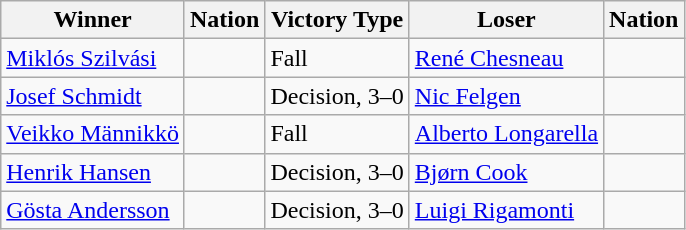<table class="wikitable sortable" style="text-align:left;">
<tr>
<th>Winner</th>
<th>Nation</th>
<th>Victory Type</th>
<th>Loser</th>
<th>Nation</th>
</tr>
<tr>
<td><a href='#'>Miklós Szilvási</a></td>
<td></td>
<td>Fall</td>
<td><a href='#'>René Chesneau</a></td>
<td></td>
</tr>
<tr>
<td><a href='#'>Josef Schmidt</a></td>
<td></td>
<td>Decision, 3–0</td>
<td><a href='#'>Nic Felgen</a></td>
<td></td>
</tr>
<tr>
<td><a href='#'>Veikko Männikkö</a></td>
<td></td>
<td>Fall</td>
<td><a href='#'>Alberto Longarella</a></td>
<td></td>
</tr>
<tr>
<td><a href='#'>Henrik Hansen</a></td>
<td></td>
<td>Decision, 3–0</td>
<td><a href='#'>Bjørn Cook</a></td>
<td></td>
</tr>
<tr>
<td><a href='#'>Gösta Andersson</a></td>
<td></td>
<td>Decision, 3–0</td>
<td><a href='#'>Luigi Rigamonti</a></td>
<td></td>
</tr>
</table>
